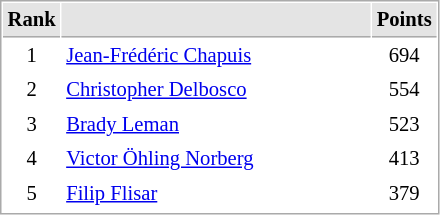<table cellspacing="1" cellpadding="3" style="border:1px solid #aaa; font-size:86%;">
<tr style="background:#e4e4e4;">
<th style="border-bottom:1px solid #aaa; width:10px;">Rank</th>
<th style="border-bottom:1px solid #aaa; width:200px;"></th>
<th style="border-bottom:1px solid #aaa; width:20px;">Points</th>
</tr>
<tr>
<td align=center>1</td>
<td> <a href='#'>Jean-Frédéric Chapuis</a></td>
<td align=center>694</td>
</tr>
<tr>
<td align=center>2</td>
<td> <a href='#'>Christopher Delbosco</a></td>
<td align=center>554</td>
</tr>
<tr>
<td align=center>3</td>
<td> <a href='#'>Brady Leman</a></td>
<td align=center>523</td>
</tr>
<tr>
<td align=center>4</td>
<td>  <a href='#'>Victor Öhling Norberg</a></td>
<td align=center>413</td>
</tr>
<tr>
<td align=center>5</td>
<td> <a href='#'>Filip Flisar</a></td>
<td align=center>379</td>
</tr>
<tr>
</tr>
</table>
